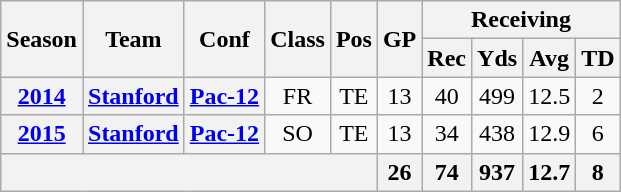<table class="wikitable" style="text-align: center;">
<tr>
<th rowspan="2">Season</th>
<th rowspan="2">Team</th>
<th rowspan="2">Conf</th>
<th rowspan="2">Class</th>
<th rowspan="2">Pos</th>
<th rowspan="2">GP</th>
<th colspan="4">Receiving</th>
</tr>
<tr>
<th>Rec</th>
<th>Yds</th>
<th>Avg</th>
<th>TD</th>
</tr>
<tr>
<th><a href='#'>2014</a></th>
<th><a href='#'>Stanford</a></th>
<th><a href='#'>Pac-12</a></th>
<td>FR</td>
<td>TE</td>
<td>13</td>
<td>40</td>
<td>499</td>
<td>12.5</td>
<td>2</td>
</tr>
<tr>
<th><a href='#'>2015</a></th>
<th><a href='#'>Stanford</a></th>
<th><a href='#'>Pac-12</a></th>
<td>SO</td>
<td>TE</td>
<td>13</td>
<td>34</td>
<td>438</td>
<td>12.9</td>
<td>6</td>
</tr>
<tr>
<th colspan="5"></th>
<th>26</th>
<th>74</th>
<th>937</th>
<th>12.7</th>
<th>8</th>
</tr>
</table>
